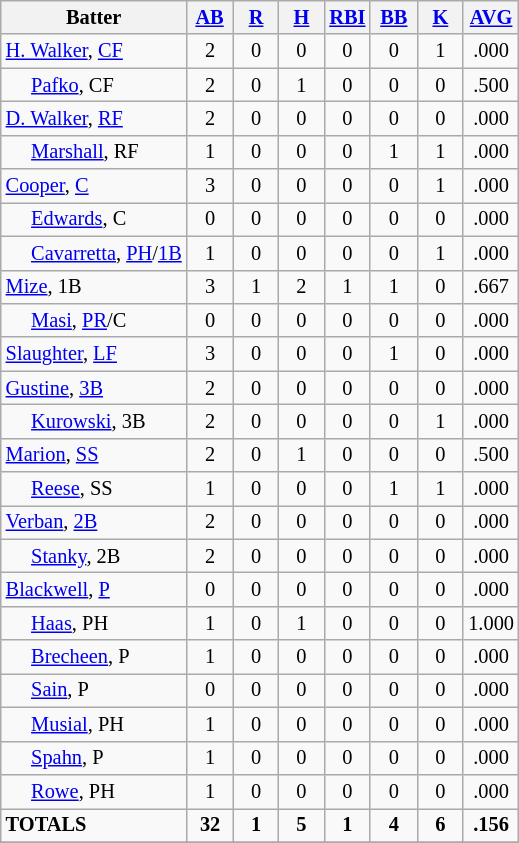<table class="wikitable" style="font-size:85%; text-align:center;">
<tr>
<th>Batter</th>
<th> <a href='#'>AB</a> </th>
<th>  <a href='#'>R</a>  </th>
<th>  <a href='#'>H</a>  </th>
<th><a href='#'>RBI</a></th>
<th> <a href='#'>BB</a> </th>
<th>  <a href='#'>K</a>  </th>
<th><a href='#'>AVG</a></th>
</tr>
<tr>
<td align=left><a href='#'>H. Walker</a>, <a href='#'>CF</a></td>
<td>2</td>
<td>0</td>
<td>0</td>
<td>0</td>
<td>0</td>
<td>1</td>
<td>.000</td>
</tr>
<tr>
<td align=left>     <a href='#'>Pafko</a>, CF</td>
<td>2</td>
<td>0</td>
<td>1</td>
<td>0</td>
<td>0</td>
<td>0</td>
<td>.500</td>
</tr>
<tr>
<td align=left><a href='#'>D. Walker</a>, <a href='#'>RF</a></td>
<td>2</td>
<td>0</td>
<td>0</td>
<td>0</td>
<td>0</td>
<td>0</td>
<td>.000</td>
</tr>
<tr>
<td align=left>     <a href='#'>Marshall</a>, RF</td>
<td>1</td>
<td>0</td>
<td>0</td>
<td>0</td>
<td>1</td>
<td>1</td>
<td>.000</td>
</tr>
<tr>
<td align=left><a href='#'>Cooper</a>, <a href='#'>C</a></td>
<td>3</td>
<td>0</td>
<td>0</td>
<td>0</td>
<td>0</td>
<td>1</td>
<td>.000</td>
</tr>
<tr>
<td align=left>     <a href='#'>Edwards</a>, C</td>
<td>0</td>
<td>0</td>
<td>0</td>
<td>0</td>
<td>0</td>
<td>0</td>
<td>.000</td>
</tr>
<tr>
<td align=left>     <a href='#'>Cavarretta</a>, <a href='#'>PH</a>/<a href='#'>1B</a></td>
<td>1</td>
<td>0</td>
<td>0</td>
<td>0</td>
<td>0</td>
<td>1</td>
<td>.000</td>
</tr>
<tr>
<td align=left><a href='#'>Mize</a>, 1B</td>
<td>3</td>
<td>1</td>
<td>2</td>
<td>1</td>
<td>1</td>
<td>0</td>
<td>.667</td>
</tr>
<tr>
<td align=left>     <a href='#'>Masi</a>, <a href='#'>PR</a>/C</td>
<td>0</td>
<td>0</td>
<td>0</td>
<td>0</td>
<td>0</td>
<td>0</td>
<td>.000</td>
</tr>
<tr>
<td align=left><a href='#'>Slaughter</a>, <a href='#'>LF</a></td>
<td>3</td>
<td>0</td>
<td>0</td>
<td>0</td>
<td>1</td>
<td>0</td>
<td>.000</td>
</tr>
<tr>
<td align=left><a href='#'>Gustine</a>, <a href='#'>3B</a></td>
<td>2</td>
<td>0</td>
<td>0</td>
<td>0</td>
<td>0</td>
<td>0</td>
<td>.000</td>
</tr>
<tr>
<td align=left>     <a href='#'>Kurowski</a>, 3B</td>
<td>2</td>
<td>0</td>
<td>0</td>
<td>0</td>
<td>0</td>
<td>1</td>
<td>.000</td>
</tr>
<tr>
<td align=left><a href='#'>Marion</a>, <a href='#'>SS</a></td>
<td>2</td>
<td>0</td>
<td>1</td>
<td>0</td>
<td>0</td>
<td>0</td>
<td>.500</td>
</tr>
<tr>
<td align=left>     <a href='#'>Reese</a>, SS</td>
<td>1</td>
<td>0</td>
<td>0</td>
<td>0</td>
<td>1</td>
<td>1</td>
<td>.000</td>
</tr>
<tr>
<td align=left><a href='#'>Verban</a>, <a href='#'>2B</a></td>
<td>2</td>
<td>0</td>
<td>0</td>
<td>0</td>
<td>0</td>
<td>0</td>
<td>.000</td>
</tr>
<tr>
<td align=left>     <a href='#'>Stanky</a>, 2B</td>
<td>2</td>
<td>0</td>
<td>0</td>
<td>0</td>
<td>0</td>
<td>0</td>
<td>.000</td>
</tr>
<tr>
<td align=left><a href='#'>Blackwell</a>, <a href='#'>P</a></td>
<td>0</td>
<td>0</td>
<td>0</td>
<td>0</td>
<td>0</td>
<td>0</td>
<td>.000</td>
</tr>
<tr>
<td align=left>     <a href='#'>Haas</a>, PH</td>
<td>1</td>
<td>0</td>
<td>1</td>
<td>0</td>
<td>0</td>
<td>0</td>
<td>1.000</td>
</tr>
<tr>
<td align=left>     <a href='#'>Brecheen</a>, P</td>
<td>1</td>
<td>0</td>
<td>0</td>
<td>0</td>
<td>0</td>
<td>0</td>
<td>.000</td>
</tr>
<tr>
<td align=left>     <a href='#'>Sain</a>, P</td>
<td>0</td>
<td>0</td>
<td>0</td>
<td>0</td>
<td>0</td>
<td>0</td>
<td>.000</td>
</tr>
<tr>
<td align=left>     <a href='#'>Musial</a>, PH</td>
<td>1</td>
<td>0</td>
<td>0</td>
<td>0</td>
<td>0</td>
<td>0</td>
<td>.000</td>
</tr>
<tr>
<td align=left>     <a href='#'>Spahn</a>, P</td>
<td>1</td>
<td>0</td>
<td>0</td>
<td>0</td>
<td>0</td>
<td>0</td>
<td>.000</td>
</tr>
<tr>
<td align=left>     <a href='#'>Rowe</a>, PH</td>
<td>1</td>
<td>0</td>
<td>0</td>
<td>0</td>
<td>0</td>
<td>0</td>
<td>.000</td>
</tr>
<tr>
<td align=left><strong>TOTALS</strong></td>
<td><strong>32</strong></td>
<td><strong>1</strong></td>
<td><strong>5</strong></td>
<td><strong>1</strong></td>
<td><strong>4</strong></td>
<td><strong>6</strong></td>
<td><strong>.156</strong></td>
</tr>
<tr>
</tr>
</table>
